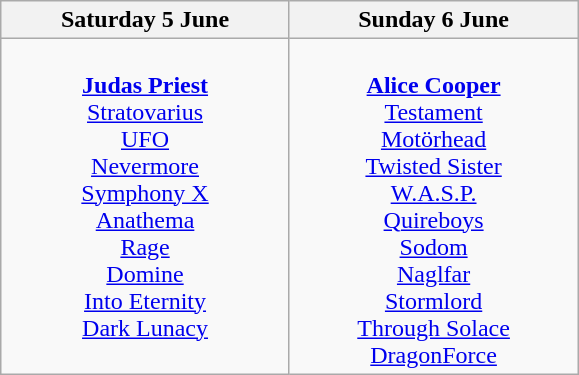<table class="wikitable">
<tr>
<th>Saturday 5 June</th>
<th>Sunday 6 June</th>
</tr>
<tr>
<td valign="top" align="center" width=185><br><strong><a href='#'>Judas Priest</a></strong>
<br><a href='#'>Stratovarius</a>
<br><a href='#'>UFO</a>
<br><a href='#'>Nevermore</a>
<br><a href='#'>Symphony X</a>
<br><a href='#'>Anathema</a>
<br><a href='#'>Rage</a>
<br><a href='#'>Domine</a>
<br><a href='#'>Into Eternity</a>
<br><a href='#'>Dark Lunacy</a></td>
<td valign="top" align="center" width=185><br><strong><a href='#'>Alice Cooper</a></strong>
<br><a href='#'>Testament</a>
<br><a href='#'>Motörhead</a>
<br><a href='#'>Twisted Sister</a>
<br><a href='#'>W.A.S.P.</a>
<br><a href='#'>Quireboys</a>
<br><a href='#'>Sodom</a>
<br><a href='#'>Naglfar</a>
<br><a href='#'>Stormlord</a>
<br><a href='#'>Through Solace</a>
<br><a href='#'>DragonForce</a></td>
</tr>
</table>
